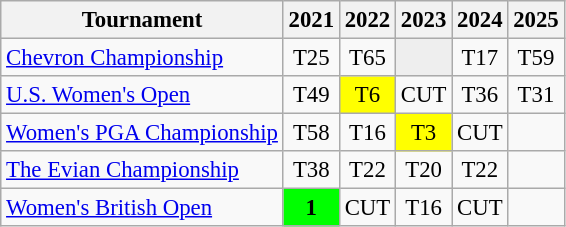<table class="wikitable" style="font-size:95%;text-align:center;">
<tr>
<th>Tournament</th>
<th>2021</th>
<th>2022</th>
<th>2023</th>
<th>2024</th>
<th>2025</th>
</tr>
<tr>
<td align=left><a href='#'>Chevron Championship</a></td>
<td>T25</td>
<td>T65</td>
<td style="background:#eeeeee;"></td>
<td>T17</td>
<td>T59</td>
</tr>
<tr>
<td align=left><a href='#'>U.S. Women's Open</a></td>
<td>T49</td>
<td style="background:yellow;">T6</td>
<td>CUT</td>
<td>T36</td>
<td>T31</td>
</tr>
<tr>
<td align=left><a href='#'>Women's PGA Championship</a></td>
<td>T58</td>
<td>T16</td>
<td style="background:yellow;">T3</td>
<td>CUT</td>
<td></td>
</tr>
<tr>
<td align=left><a href='#'>The Evian Championship</a></td>
<td>T38</td>
<td>T22</td>
<td>T20</td>
<td>T22</td>
<td></td>
</tr>
<tr>
<td align=left><a href='#'>Women's British Open</a></td>
<td style="background:lime;"><strong>1</strong></td>
<td>CUT</td>
<td>T16</td>
<td>CUT</td>
<td></td>
</tr>
</table>
